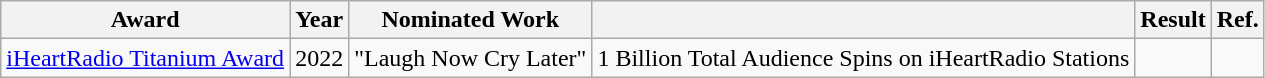<table class="wikitable">
<tr>
<th>Award</th>
<th>Year</th>
<th>Nominated Work</th>
<th></th>
<th>Result</th>
<th>Ref.</th>
</tr>
<tr>
<td><a href='#'>iHeartRadio Titanium Award</a></td>
<td>2022</td>
<td>"Laugh Now Cry Later"</td>
<td>1 Billion Total Audience Spins on iHeartRadio Stations</td>
<td></td>
<td></td>
</tr>
</table>
